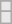<table class=wikitable>
<tr>
</tr>
<tr bgcolor= e8e8e8>
<td></td>
</tr>
<tr>
</tr>
<tr bgcolor= e8e8e8>
<td></td>
</tr>
</table>
